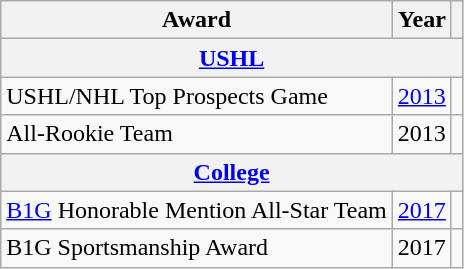<table class="wikitable">
<tr>
<th>Award</th>
<th>Year</th>
<th></th>
</tr>
<tr>
<th colspan="3"><a href='#'>USHL</a></th>
</tr>
<tr>
<td>USHL/NHL Top Prospects Game</td>
<td><a href='#'>2013</a></td>
<td></td>
</tr>
<tr>
<td>All-Rookie Team</td>
<td>2013</td>
<td></td>
</tr>
<tr>
<th colspan="3"><a href='#'>College</a></th>
</tr>
<tr>
<td><a href='#'>B1G</a> Honorable Mention All-Star Team</td>
<td><a href='#'>2017</a></td>
<td></td>
</tr>
<tr>
<td>B1G Sportsmanship Award</td>
<td>2017</td>
<td></td>
</tr>
</table>
